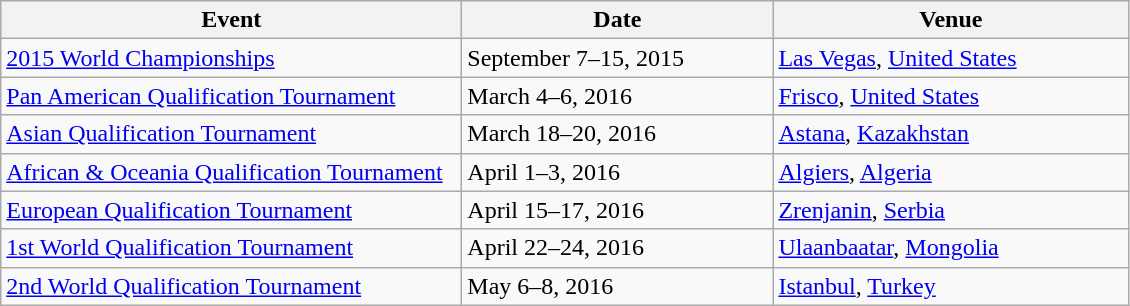<table class="wikitable">
<tr>
<th width=300>Event</th>
<th width=200>Date</th>
<th width=230>Venue</th>
</tr>
<tr>
<td><a href='#'>2015 World Championships</a></td>
<td>September 7–15, 2015</td>
<td> <a href='#'>Las Vegas</a>, <a href='#'>United States</a></td>
</tr>
<tr>
<td><a href='#'>Pan American Qualification Tournament</a></td>
<td>March 4–6, 2016</td>
<td> <a href='#'>Frisco</a>, <a href='#'>United States</a></td>
</tr>
<tr>
<td><a href='#'>Asian Qualification Tournament</a></td>
<td>March 18–20, 2016</td>
<td> <a href='#'>Astana</a>, <a href='#'>Kazakhstan</a></td>
</tr>
<tr>
<td><a href='#'>African & Oceania Qualification Tournament</a></td>
<td>April 1–3, 2016</td>
<td> <a href='#'>Algiers</a>, <a href='#'>Algeria</a></td>
</tr>
<tr>
<td><a href='#'>European Qualification Tournament</a></td>
<td>April 15–17, 2016</td>
<td> <a href='#'>Zrenjanin</a>, <a href='#'>Serbia</a></td>
</tr>
<tr>
<td><a href='#'>1st World Qualification Tournament</a></td>
<td>April 22–24, 2016</td>
<td> <a href='#'>Ulaanbaatar</a>, <a href='#'>Mongolia</a></td>
</tr>
<tr>
<td><a href='#'>2nd World Qualification Tournament</a></td>
<td>May 6–8, 2016</td>
<td> <a href='#'>Istanbul</a>, <a href='#'>Turkey</a></td>
</tr>
</table>
